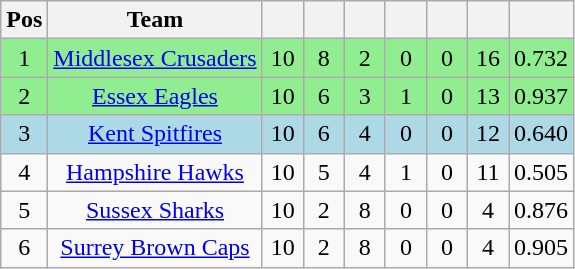<table class="wikitable sortable">
<tr>
<th>Pos</th>
<th>Team</th>
<th width=20></th>
<th width=20></th>
<th width=20></th>
<th width=20></th>
<th width=20></th>
<th width=20></th>
<th width=20></th>
</tr>
<tr style="text-align:center; background:lightgreen;">
<td>1</td>
<td><a href='#'>Middlesex Crusaders</a></td>
<td>10</td>
<td>8</td>
<td>2</td>
<td>0</td>
<td>0</td>
<td>16</td>
<td>0.732</td>
</tr>
<tr style="text-align:center; background:lightgreen;">
<td>2</td>
<td><a href='#'>Essex Eagles</a></td>
<td>10</td>
<td>6</td>
<td>3</td>
<td>1</td>
<td>0</td>
<td>13</td>
<td>0.937</td>
</tr>
<tr style="text-align:center; background:lightblue;">
<td>3</td>
<td><a href='#'>Kent Spitfires</a></td>
<td>10</td>
<td>6</td>
<td>4</td>
<td>0</td>
<td>0</td>
<td>12</td>
<td>0.640</td>
</tr>
<tr style="text-align:center;">
<td>4</td>
<td><a href='#'>Hampshire Hawks</a></td>
<td>10</td>
<td>5</td>
<td>4</td>
<td>1</td>
<td>0</td>
<td>11</td>
<td>0.505</td>
</tr>
<tr style="text-align:center;">
<td>5</td>
<td><a href='#'>Sussex Sharks</a></td>
<td>10</td>
<td>2</td>
<td>8</td>
<td>0</td>
<td>0</td>
<td>4</td>
<td>0.876</td>
</tr>
<tr style="text-align:center;">
<td>6</td>
<td><a href='#'>Surrey Brown Caps</a></td>
<td>10</td>
<td>2</td>
<td>8</td>
<td>0</td>
<td>0</td>
<td>4</td>
<td>0.905</td>
</tr>
</table>
